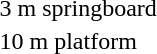<table>
<tr>
<td>3 m springboard<br></td>
<td></td>
<td></td>
<td></td>
</tr>
<tr>
<td>10 m platform<br></td>
<td></td>
<td></td>
<td></td>
</tr>
</table>
